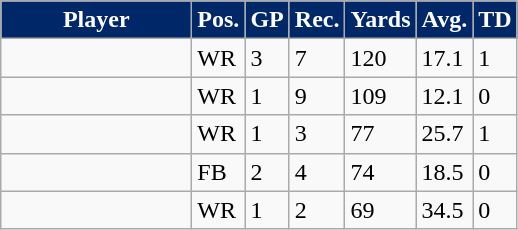<table class="wikitable sortable">
<tr>
<th style="background:#002868; color:white; width:120px;">Player</th>
<th style="background:#002868; color:white; width:20px;">Pos.</th>
<th style="background:#002868; color:white;">GP</th>
<th style="background:#002868; color:white;">Rec.</th>
<th style="background:#002868; color:white;">Yards</th>
<th style="background:#002868; color:white;">Avg.</th>
<th style="background:#002868; color:white;">TD</th>
</tr>
<tr>
<td></td>
<td>WR</td>
<td>3</td>
<td>7</td>
<td>120</td>
<td>17.1</td>
<td>1</td>
</tr>
<tr>
<td></td>
<td>WR</td>
<td>1</td>
<td>9</td>
<td>109</td>
<td>12.1</td>
<td>0</td>
</tr>
<tr>
<td></td>
<td>WR</td>
<td>1</td>
<td>3</td>
<td>77</td>
<td>25.7</td>
<td>1</td>
</tr>
<tr>
<td></td>
<td>FB</td>
<td>2</td>
<td>4</td>
<td>74</td>
<td>18.5</td>
<td>0</td>
</tr>
<tr>
<td></td>
<td>WR</td>
<td>1</td>
<td>2</td>
<td>69</td>
<td>34.5</td>
<td>0</td>
</tr>
</table>
